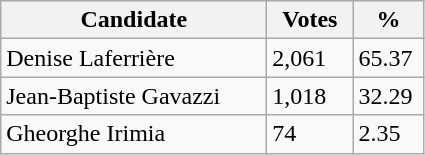<table class="wikitable">
<tr>
<th style="width: 170px">Candidate</th>
<th style="width: 50px">Votes </th>
<th style="width: 40px">%</th>
</tr>
<tr>
<td>Denise Laferrière</td>
<td>2,061</td>
<td>65.37</td>
</tr>
<tr>
<td>Jean-Baptiste Gavazzi</td>
<td>1,018</td>
<td>32.29</td>
</tr>
<tr>
<td>Gheorghe Irimia</td>
<td>74</td>
<td>2.35</td>
</tr>
</table>
